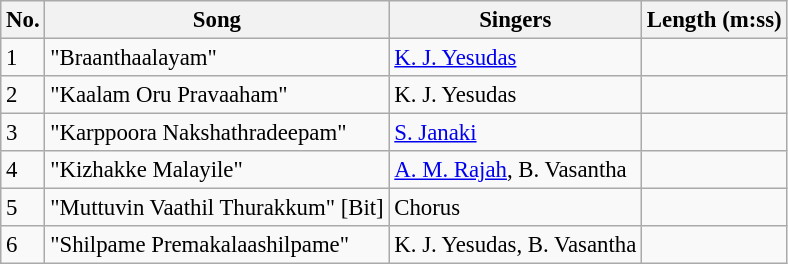<table class="wikitable" style="font-size:95%;">
<tr>
<th>No.</th>
<th>Song</th>
<th>Singers</th>
<th>Length (m:ss)</th>
</tr>
<tr>
<td>1</td>
<td>"Braanthaalayam"</td>
<td><a href='#'>K. J. Yesudas</a></td>
<td></td>
</tr>
<tr>
<td>2</td>
<td>"Kaalam Oru Pravaaham"</td>
<td>K. J. Yesudas</td>
<td></td>
</tr>
<tr>
<td>3</td>
<td>"Karppoora Nakshathradeepam"</td>
<td><a href='#'>S. Janaki</a></td>
<td></td>
</tr>
<tr>
<td>4</td>
<td>"Kizhakke Malayile"</td>
<td><a href='#'>A. M. Rajah</a>, B. Vasantha</td>
<td></td>
</tr>
<tr>
<td>5</td>
<td>"Muttuvin Vaathil Thurakkum" [Bit]</td>
<td>Chorus</td>
<td></td>
</tr>
<tr>
<td>6</td>
<td>"Shilpame Premakalaashilpame"</td>
<td>K. J. Yesudas, B. Vasantha</td>
<td></td>
</tr>
</table>
